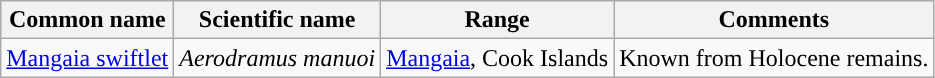<table class="wikitable">
<tr>
<th>Common name</th>
<th>Scientific name</th>
<th>Range</th>
<th class="unsortable">Comments</th>
</tr>
<tr>
<td><a href='#'>Mangaia swiftlet</a></td>
<td><em>Aerodramus manuoi</em></td>
<td><a href='#'>Mangaia</a>, Cook Islands</td>
<td>Known from Holocene remains.</td>
</tr>
</table>
